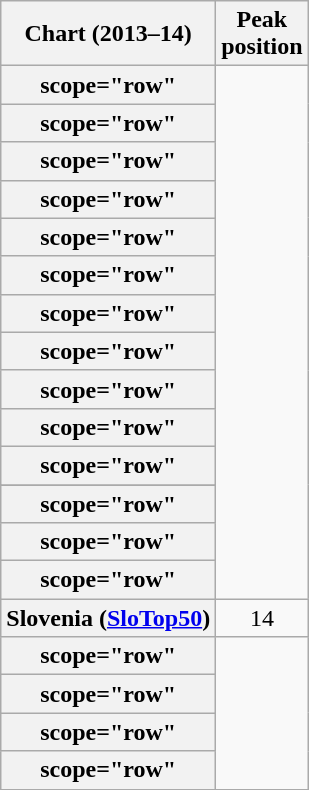<table class="wikitable sortable plainrowheaders">
<tr>
<th scope="col">Chart (2013–14)</th>
<th scope="col">Peak <br>position</th>
</tr>
<tr>
<th>scope="row" </th>
</tr>
<tr>
<th>scope="row" </th>
</tr>
<tr>
<th>scope="row" </th>
</tr>
<tr>
<th>scope="row" </th>
</tr>
<tr>
<th>scope="row" </th>
</tr>
<tr>
<th>scope="row" </th>
</tr>
<tr>
<th>scope="row" </th>
</tr>
<tr>
<th>scope="row" </th>
</tr>
<tr>
<th>scope="row" </th>
</tr>
<tr>
<th>scope="row" </th>
</tr>
<tr>
<th>scope="row" </th>
</tr>
<tr>
</tr>
<tr>
<th>scope="row" </th>
</tr>
<tr>
<th>scope="row" </th>
</tr>
<tr>
<th>scope="row" </th>
</tr>
<tr>
<th scope="row">Slovenia (<a href='#'>SloTop50</a>)</th>
<td align=center>14</td>
</tr>
<tr>
<th>scope="row" </th>
</tr>
<tr>
<th>scope="row" </th>
</tr>
<tr>
<th>scope="row" </th>
</tr>
<tr>
<th>scope="row" </th>
</tr>
</table>
